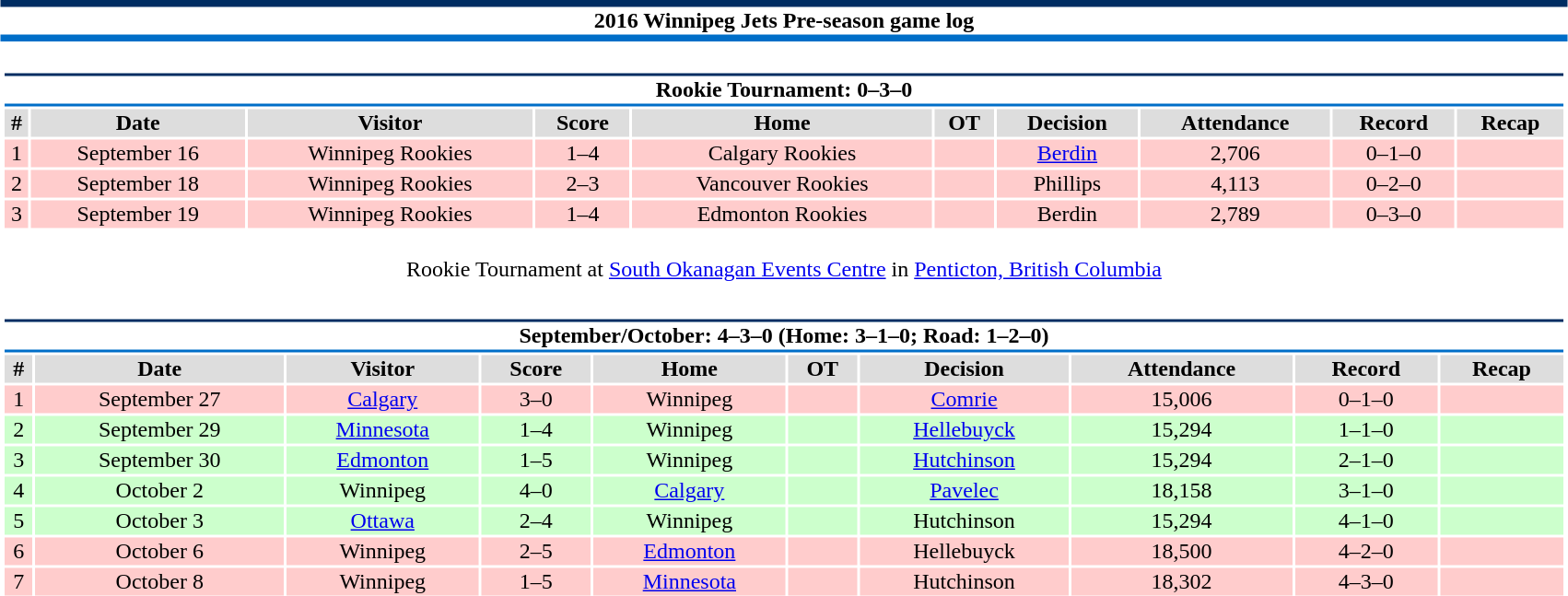<table class="toccolours collapsible collapsed" style="width:90%; clear:both; margin:1.5em auto; text-align:center;">
<tr>
<th colspan=11 style="background:#FFFFFF; border-top:#002D62 5px solid; border-bottom:#006EC8 5px solid;">2016 Winnipeg Jets Pre-season game log</th>
</tr>
<tr>
<td colspan=11><br><table class="toccolours collapsible collapsed" style="width:100%;">
<tr>
<th colspan=11 style="background:#FFFFFF; border-top:#002D62 2px solid; border-bottom:#006EC8 2px solid;">Rookie Tournament: 0–3–0</th>
</tr>
<tr style="background:#ddd;">
<th>#</th>
<th>Date</th>
<th>Visitor</th>
<th>Score</th>
<th>Home</th>
<th>OT</th>
<th>Decision</th>
<th>Attendance</th>
<th>Record</th>
<th>Recap</th>
</tr>
<tr style="background:#fcc;">
<td>1</td>
<td>September 16</td>
<td>Winnipeg Rookies</td>
<td>1–4</td>
<td>Calgary Rookies</td>
<td></td>
<td><a href='#'>Berdin</a></td>
<td>2,706</td>
<td>0–1–0</td>
<td></td>
</tr>
<tr style="background:#fcc;">
<td>2</td>
<td>September 18</td>
<td>Winnipeg Rookies</td>
<td>2–3</td>
<td>Vancouver Rookies</td>
<td></td>
<td>Phillips</td>
<td>4,113</td>
<td>0–2–0</td>
<td></td>
</tr>
<tr style="background:#fcc;">
<td>3</td>
<td>September 19</td>
<td>Winnipeg Rookies</td>
<td>1–4</td>
<td>Edmonton Rookies</td>
<td></td>
<td>Berdin</td>
<td>2,789</td>
<td>0–3–0</td>
<td></td>
</tr>
<tr>
<td colspan="11" style="text-align:center;"><br>Rookie Tournament at <a href='#'>South Okanagan Events Centre</a> in <a href='#'>Penticton, British Columbia</a></td>
</tr>
</table>
</td>
</tr>
<tr>
<td colspan=11><br><table class="toccolours collapsible collapsed" style="width:100%;">
<tr>
<th colspan=11 style="background:#FFFFFF; border-top:#002D62 2px solid; border-bottom:#006EC8 2px solid;">September/October: 4–3–0 (Home: 3–1–0; Road: 1–2–0)</th>
</tr>
<tr style="background:#ddd;">
<th>#</th>
<th>Date</th>
<th>Visitor</th>
<th>Score</th>
<th>Home</th>
<th>OT</th>
<th>Decision</th>
<th>Attendance</th>
<th>Record</th>
<th>Recap</th>
</tr>
<tr style="background:#fcc;">
<td>1</td>
<td>September 27</td>
<td><a href='#'>Calgary</a></td>
<td>3–0</td>
<td>Winnipeg</td>
<td></td>
<td><a href='#'>Comrie</a></td>
<td>15,006</td>
<td>0–1–0</td>
<td></td>
</tr>
<tr style="background:#cfc;">
<td>2</td>
<td>September 29</td>
<td><a href='#'>Minnesota</a></td>
<td>1–4</td>
<td>Winnipeg</td>
<td></td>
<td><a href='#'>Hellebuyck</a></td>
<td>15,294</td>
<td>1–1–0</td>
<td></td>
</tr>
<tr style="background:#cfc;">
<td>3</td>
<td>September 30</td>
<td><a href='#'>Edmonton</a></td>
<td>1–5</td>
<td>Winnipeg</td>
<td></td>
<td><a href='#'>Hutchinson</a></td>
<td>15,294</td>
<td>2–1–0</td>
<td></td>
</tr>
<tr style="background:#cfc;">
<td>4</td>
<td>October 2</td>
<td>Winnipeg</td>
<td>4–0</td>
<td><a href='#'>Calgary</a></td>
<td></td>
<td><a href='#'>Pavelec</a></td>
<td>18,158</td>
<td>3–1–0</td>
<td></td>
</tr>
<tr style="background:#cfc;">
<td>5</td>
<td>October 3</td>
<td><a href='#'>Ottawa</a></td>
<td>2–4</td>
<td>Winnipeg</td>
<td></td>
<td>Hutchinson</td>
<td>15,294</td>
<td>4–1–0</td>
<td></td>
</tr>
<tr style="background:#fcc;">
<td>6</td>
<td>October 6</td>
<td>Winnipeg</td>
<td>2–5</td>
<td><a href='#'>Edmonton</a></td>
<td></td>
<td>Hellebuyck</td>
<td>18,500</td>
<td>4–2–0</td>
<td></td>
</tr>
<tr style="background:#fcc;">
<td>7</td>
<td>October 8</td>
<td>Winnipeg</td>
<td>1–5</td>
<td><a href='#'>Minnesota</a></td>
<td></td>
<td>Hutchinson</td>
<td>18,302</td>
<td>4–3–0</td>
<td></td>
</tr>
</table>
</td>
</tr>
</table>
